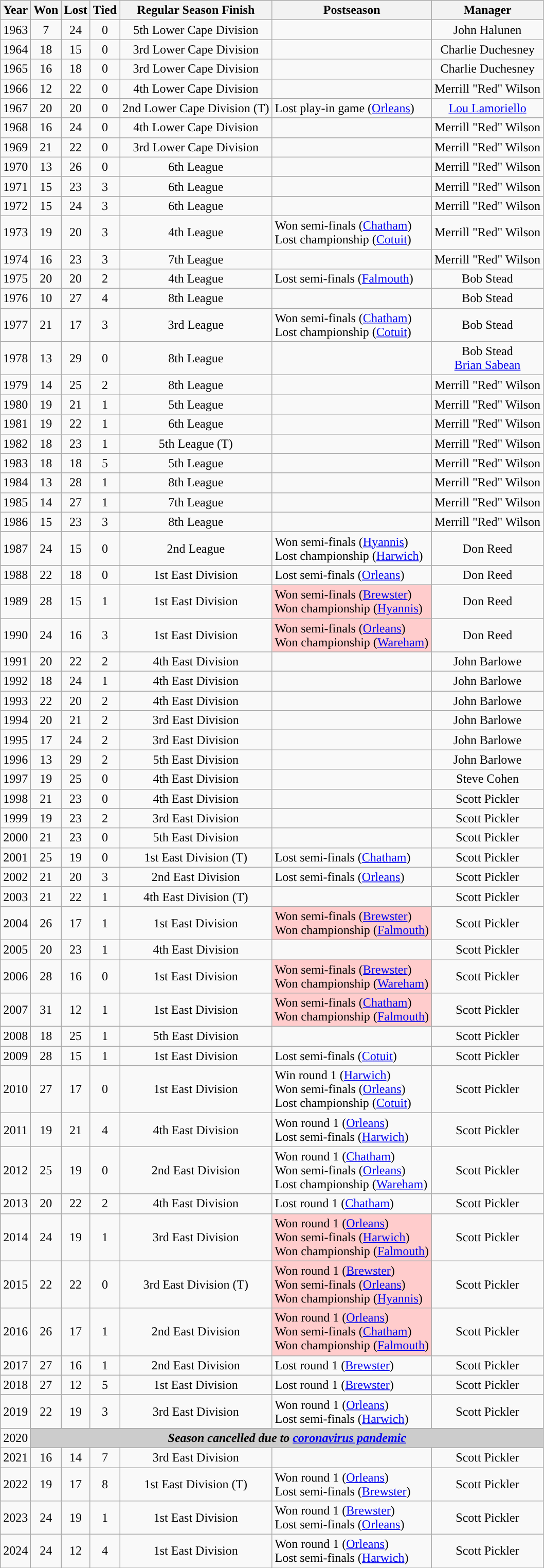<table class="wikitable" style="text-align:center">
<tr>
<th>Year</th>
<th>Won</th>
<th>Lost</th>
<th>Tied</th>
<th>Regular Season Finish</th>
<th>Postseason</th>
<th>Manager</th>
</tr>
<tr>
<td>1963</td>
<td>7</td>
<td>24</td>
<td>0</td>
<td>5th Lower Cape Division</td>
<td></td>
<td>John Halunen</td>
</tr>
<tr>
<td>1964</td>
<td>18</td>
<td>15</td>
<td>0</td>
<td>3rd Lower Cape Division</td>
<td></td>
<td>Charlie Duchesney</td>
</tr>
<tr>
<td>1965</td>
<td>16</td>
<td>18</td>
<td>0</td>
<td>3rd Lower Cape Division</td>
<td></td>
<td>Charlie Duchesney</td>
</tr>
<tr>
<td>1966</td>
<td>12</td>
<td>22</td>
<td>0</td>
<td>4th Lower Cape Division</td>
<td></td>
<td>Merrill "Red" Wilson</td>
</tr>
<tr>
<td>1967</td>
<td>20</td>
<td>20</td>
<td>0</td>
<td>2nd Lower Cape Division (T)</td>
<td style="text-align:left">Lost play-in game (<a href='#'>Orleans</a>)</td>
<td><a href='#'>Lou Lamoriello</a></td>
</tr>
<tr>
<td>1968</td>
<td>16</td>
<td>24</td>
<td>0</td>
<td>4th Lower Cape Division</td>
<td></td>
<td>Merrill "Red" Wilson</td>
</tr>
<tr>
<td>1969</td>
<td>21</td>
<td>22</td>
<td>0</td>
<td>3rd Lower Cape Division</td>
<td></td>
<td>Merrill "Red" Wilson</td>
</tr>
<tr>
<td>1970</td>
<td>13</td>
<td>26</td>
<td>0</td>
<td>6th League</td>
<td></td>
<td>Merrill "Red" Wilson</td>
</tr>
<tr>
<td>1971</td>
<td>15</td>
<td>23</td>
<td>3</td>
<td>6th League</td>
<td></td>
<td>Merrill "Red" Wilson</td>
</tr>
<tr>
<td>1972</td>
<td>15</td>
<td>24</td>
<td>3</td>
<td>6th League</td>
<td></td>
<td>Merrill "Red" Wilson</td>
</tr>
<tr>
<td>1973</td>
<td>19</td>
<td>20</td>
<td>3</td>
<td>4th League</td>
<td style="text-align:left">Won semi-finals (<a href='#'>Chatham</a>)<br>Lost championship (<a href='#'>Cotuit</a>)</td>
<td>Merrill "Red" Wilson</td>
</tr>
<tr>
<td>1974</td>
<td>16</td>
<td>23</td>
<td>3</td>
<td>7th League</td>
<td></td>
<td>Merrill "Red" Wilson</td>
</tr>
<tr>
<td>1975</td>
<td>20</td>
<td>20</td>
<td>2</td>
<td>4th League</td>
<td style="text-align:left">Lost semi-finals (<a href='#'>Falmouth</a>)</td>
<td>Bob Stead</td>
</tr>
<tr>
<td>1976</td>
<td>10</td>
<td>27</td>
<td>4</td>
<td>8th League</td>
<td></td>
<td>Bob Stead</td>
</tr>
<tr>
<td>1977</td>
<td>21</td>
<td>17</td>
<td>3</td>
<td>3rd League</td>
<td style="text-align:left">Won semi-finals (<a href='#'>Chatham</a>)<br>Lost championship (<a href='#'>Cotuit</a>)</td>
<td>Bob Stead</td>
</tr>
<tr>
<td>1978</td>
<td>13</td>
<td>29</td>
<td>0</td>
<td>8th League</td>
<td></td>
<td>Bob Stead<br><a href='#'>Brian Sabean</a></td>
</tr>
<tr>
<td>1979</td>
<td>14</td>
<td>25</td>
<td>2</td>
<td>8th League</td>
<td></td>
<td>Merrill "Red" Wilson</td>
</tr>
<tr>
<td>1980</td>
<td>19</td>
<td>21</td>
<td>1</td>
<td>5th League</td>
<td></td>
<td>Merrill "Red" Wilson</td>
</tr>
<tr>
<td>1981</td>
<td>19</td>
<td>22</td>
<td>1</td>
<td>6th League</td>
<td></td>
<td>Merrill "Red" Wilson</td>
</tr>
<tr>
<td>1982</td>
<td>18</td>
<td>23</td>
<td>1</td>
<td>5th League (T)</td>
<td></td>
<td>Merrill "Red" Wilson</td>
</tr>
<tr>
<td>1983</td>
<td>18</td>
<td>18</td>
<td>5</td>
<td>5th League</td>
<td></td>
<td>Merrill "Red" Wilson</td>
</tr>
<tr>
<td>1984</td>
<td>13</td>
<td>28</td>
<td>1</td>
<td>8th League</td>
<td></td>
<td>Merrill "Red" Wilson</td>
</tr>
<tr>
<td>1985</td>
<td>14</td>
<td>27</td>
<td>1</td>
<td>7th League</td>
<td></td>
<td>Merrill "Red" Wilson</td>
</tr>
<tr>
<td>1986</td>
<td>15</td>
<td>23</td>
<td>3</td>
<td>8th League</td>
<td></td>
<td>Merrill "Red" Wilson</td>
</tr>
<tr>
<td>1987</td>
<td>24</td>
<td>15</td>
<td>0</td>
<td>2nd League</td>
<td style="text-align:left">Won semi-finals (<a href='#'>Hyannis</a>)<br>Lost championship (<a href='#'>Harwich</a>)</td>
<td>Don Reed</td>
</tr>
<tr>
<td>1988</td>
<td>22</td>
<td>18</td>
<td>0</td>
<td>1st East Division</td>
<td style="text-align:left">Lost semi-finals (<a href='#'>Orleans</a>)</td>
<td>Don Reed</td>
</tr>
<tr>
<td>1989</td>
<td>28</td>
<td>15</td>
<td>1</td>
<td>1st East Division</td>
<td style="text-align:left" bgcolor=#ffcccc>Won semi-finals (<a href='#'>Brewster</a>)<br>Won championship (<a href='#'>Hyannis</a>)</td>
<td>Don Reed</td>
</tr>
<tr>
<td>1990</td>
<td>24</td>
<td>16</td>
<td>3</td>
<td>1st East Division</td>
<td style="text-align:left" bgcolor=#ffcccc>Won semi-finals (<a href='#'>Orleans</a>)<br>Won championship (<a href='#'>Wareham</a>)</td>
<td>Don Reed</td>
</tr>
<tr>
<td>1991</td>
<td>20</td>
<td>22</td>
<td>2</td>
<td>4th East Division</td>
<td></td>
<td>John Barlowe</td>
</tr>
<tr>
<td>1992</td>
<td>18</td>
<td>24</td>
<td>1</td>
<td>4th East Division</td>
<td></td>
<td>John Barlowe</td>
</tr>
<tr>
<td>1993</td>
<td>22</td>
<td>20</td>
<td>2</td>
<td>4th East Division</td>
<td></td>
<td>John Barlowe</td>
</tr>
<tr>
<td>1994</td>
<td>20</td>
<td>21</td>
<td>2</td>
<td>3rd East Division</td>
<td></td>
<td>John Barlowe</td>
</tr>
<tr>
<td>1995</td>
<td>17</td>
<td>24</td>
<td>2</td>
<td>3rd East Division</td>
<td></td>
<td>John Barlowe</td>
</tr>
<tr>
<td>1996</td>
<td>13</td>
<td>29</td>
<td>2</td>
<td>5th East Division</td>
<td></td>
<td>John Barlowe</td>
</tr>
<tr>
<td>1997</td>
<td>19</td>
<td>25</td>
<td>0</td>
<td>4th East Division</td>
<td></td>
<td>Steve Cohen</td>
</tr>
<tr>
<td>1998</td>
<td>21</td>
<td>23</td>
<td>0</td>
<td>4th East Division</td>
<td></td>
<td>Scott Pickler</td>
</tr>
<tr>
<td>1999</td>
<td>19</td>
<td>23</td>
<td>2</td>
<td>3rd East Division</td>
<td></td>
<td>Scott Pickler</td>
</tr>
<tr>
<td>2000</td>
<td>21</td>
<td>23</td>
<td>0</td>
<td>5th East Division</td>
<td></td>
<td>Scott Pickler</td>
</tr>
<tr>
<td>2001</td>
<td>25</td>
<td>19</td>
<td>0</td>
<td>1st East Division (T)</td>
<td style="text-align:left">Lost semi-finals (<a href='#'>Chatham</a>)</td>
<td>Scott Pickler</td>
</tr>
<tr>
<td>2002</td>
<td>21</td>
<td>20</td>
<td>3</td>
<td>2nd East Division</td>
<td style="text-align:left">Lost semi-finals (<a href='#'>Orleans</a>)</td>
<td>Scott Pickler</td>
</tr>
<tr>
<td>2003</td>
<td>21</td>
<td>22</td>
<td>1</td>
<td>4th East Division (T)</td>
<td></td>
<td>Scott Pickler</td>
</tr>
<tr>
<td>2004</td>
<td>26</td>
<td>17</td>
<td>1</td>
<td>1st East Division</td>
<td style="text-align:left" bgcolor=#ffcccc>Won semi-finals (<a href='#'>Brewster</a>)<br>Won championship (<a href='#'>Falmouth</a>)</td>
<td>Scott Pickler</td>
</tr>
<tr>
<td>2005</td>
<td>20</td>
<td>23</td>
<td>1</td>
<td>4th East Division</td>
<td></td>
<td>Scott Pickler</td>
</tr>
<tr>
<td>2006</td>
<td>28</td>
<td>16</td>
<td>0</td>
<td>1st East Division</td>
<td style="text-align:left" bgcolor=#ffcccc>Won semi-finals (<a href='#'>Brewster</a>)<br>Won championship (<a href='#'>Wareham</a>)</td>
<td>Scott Pickler</td>
</tr>
<tr>
<td>2007</td>
<td>31</td>
<td>12</td>
<td>1</td>
<td>1st East Division</td>
<td style="text-align:left" bgcolor=#ffcccc>Won semi-finals (<a href='#'>Chatham</a>)<br>Won championship (<a href='#'>Falmouth</a>)</td>
<td>Scott Pickler</td>
</tr>
<tr>
<td>2008</td>
<td>18</td>
<td>25</td>
<td>1</td>
<td>5th East Division</td>
<td></td>
<td>Scott Pickler</td>
</tr>
<tr>
<td>2009</td>
<td>28</td>
<td>15</td>
<td>1</td>
<td>1st East Division</td>
<td style="text-align:left">Lost semi-finals (<a href='#'>Cotuit</a>)</td>
<td>Scott Pickler</td>
</tr>
<tr>
<td>2010</td>
<td>27</td>
<td>17</td>
<td>0</td>
<td>1st East Division</td>
<td style="text-align:left">Win round 1 (<a href='#'>Harwich</a>)<br>Won semi-finals (<a href='#'>Orleans</a>)<br>Lost championship (<a href='#'>Cotuit</a>)</td>
<td>Scott Pickler</td>
</tr>
<tr>
<td>2011</td>
<td>19</td>
<td>21</td>
<td>4</td>
<td>4th East Division</td>
<td style="text-align:left">Won round 1 (<a href='#'>Orleans</a>)<br>Lost semi-finals (<a href='#'>Harwich</a>)</td>
<td>Scott Pickler</td>
</tr>
<tr>
<td>2012</td>
<td>25</td>
<td>19</td>
<td>0</td>
<td>2nd East Division</td>
<td style="text-align:left">Won round 1 (<a href='#'>Chatham</a>)<br>Won semi-finals (<a href='#'>Orleans</a>)<br>Lost championship (<a href='#'>Wareham</a>)</td>
<td>Scott Pickler</td>
</tr>
<tr>
<td>2013</td>
<td>20</td>
<td>22</td>
<td>2</td>
<td>4th East Division</td>
<td style="text-align:left">Lost round 1 (<a href='#'>Chatham</a>)</td>
<td>Scott Pickler</td>
</tr>
<tr>
<td>2014</td>
<td>24</td>
<td>19</td>
<td>1</td>
<td>3rd East Division</td>
<td style="text-align:left" bgcolor=#ffcccc>Won round 1 (<a href='#'>Orleans</a>)<br>Won semi-finals (<a href='#'>Harwich</a>)<br>Won championship (<a href='#'>Falmouth</a>)</td>
<td>Scott Pickler</td>
</tr>
<tr>
<td>2015</td>
<td>22</td>
<td>22</td>
<td>0</td>
<td>3rd East Division (T)</td>
<td style="text-align:left" bgcolor=#ffcccc>Won round 1 (<a href='#'>Brewster</a>)<br>Won semi-finals (<a href='#'>Orleans</a>)<br>Won championship (<a href='#'>Hyannis</a>)</td>
<td>Scott Pickler</td>
</tr>
<tr>
<td>2016</td>
<td>26</td>
<td>17</td>
<td>1</td>
<td>2nd East Division</td>
<td style="text-align:left" bgcolor=#ffcccc>Won round 1 (<a href='#'>Orleans</a>)<br>Won semi-finals (<a href='#'>Chatham</a>)<br>Won championship (<a href='#'>Falmouth</a>)</td>
<td>Scott Pickler</td>
</tr>
<tr>
<td>2017</td>
<td>27</td>
<td>16</td>
<td>1</td>
<td>2nd East Division</td>
<td style="text-align:left">Lost round 1 (<a href='#'>Brewster</a>)</td>
<td>Scott Pickler</td>
</tr>
<tr>
<td>2018</td>
<td>27</td>
<td>12</td>
<td>5</td>
<td>1st East Division</td>
<td style="text-align:left">Lost round 1 (<a href='#'>Brewster</a>)</td>
<td>Scott Pickler</td>
</tr>
<tr>
<td>2019</td>
<td>22</td>
<td>19</td>
<td>3</td>
<td>3rd East Division</td>
<td style="text-align:left">Won round 1 (<a href='#'>Orleans</a>)<br>Lost semi-finals (<a href='#'>Harwich</a>)</td>
<td>Scott Pickler</td>
</tr>
<tr>
<td>2020</td>
<td colspan="6" align="center" bgcolor=#cccccc><strong><em>Season cancelled due to <a href='#'>coronavirus pandemic</a></em></strong></td>
</tr>
<tr>
<td>2021</td>
<td>16</td>
<td>14</td>
<td>7</td>
<td>3rd East Division</td>
<td></td>
<td>Scott Pickler</td>
</tr>
<tr>
<td>2022</td>
<td>19</td>
<td>17</td>
<td>8</td>
<td>1st East Division (T)</td>
<td style="text-align:left">Won round 1 (<a href='#'>Orleans</a>)<br>Lost semi-finals (<a href='#'>Brewster</a>)</td>
<td>Scott Pickler</td>
</tr>
<tr>
<td>2023</td>
<td>24</td>
<td>19</td>
<td>1</td>
<td>1st East Division</td>
<td style="text-align:left">Won round 1 (<a href='#'>Brewster</a>)<br>Lost semi-finals (<a href='#'>Orleans</a>)</td>
<td>Scott Pickler</td>
</tr>
<tr>
<td>2024</td>
<td>24</td>
<td>12</td>
<td>4</td>
<td>1st East Division</td>
<td style="text-align:left">Won round 1 (<a href='#'>Orleans</a>)<br>Lost semi-finals (<a href='#'>Harwich</a>)</td>
<td>Scott Pickler</td>
</tr>
<tr>
</tr>
</table>
